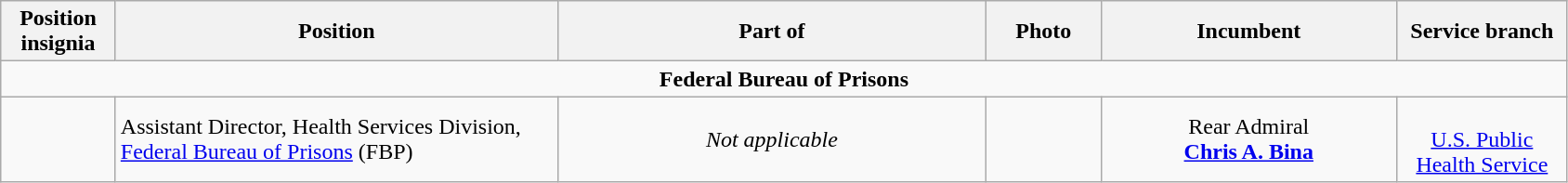<table class="wikitable">
<tr>
<th width="75" style="text-align:center">Position insignia</th>
<th width="310" style="text-align:center">Position</th>
<th width="300" style="text-align:center">Part of</th>
<th width="75" style="text-align:center">Photo</th>
<th width="205" style="text-align:center">Incumbent</th>
<th width="115" style="text-align:center">Service branch</th>
</tr>
<tr>
<td colspan="6" style="text-align:center"><strong>Federal Bureau of Prisons</strong></td>
</tr>
<tr>
<td></td>
<td>Assistant Director, Health Services Division, <a href='#'>Federal Bureau of Prisons</a> (FBP)</td>
<td style="text-align:center"><em>Not applicable</em></td>
<td></td>
<td style="text-align:center">Rear Admiral<br><strong><a href='#'>Chris A. Bina</a></strong></td>
<td style="text-align:center"><br><a href='#'>U.S. Public<br>Health Service</a></td>
</tr>
</table>
